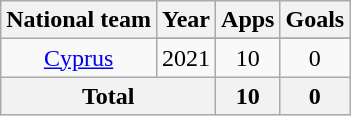<table class="wikitable" style="text-align:center">
<tr>
<th>National team</th>
<th>Year</th>
<th>Apps</th>
<th>Goals</th>
</tr>
<tr>
<td rowspan=2><a href='#'>Cyprus</a></td>
</tr>
<tr>
<td>2021</td>
<td>10</td>
<td>0</td>
</tr>
<tr>
<th colspan="2">Total</th>
<th>10</th>
<th>0</th>
</tr>
</table>
